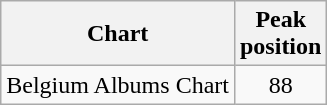<table class="wikitable sortable">
<tr>
<th>Chart</th>
<th>Peak<br>position</th>
</tr>
<tr>
<td>Belgium Albums Chart</td>
<td align="center">88</td>
</tr>
</table>
